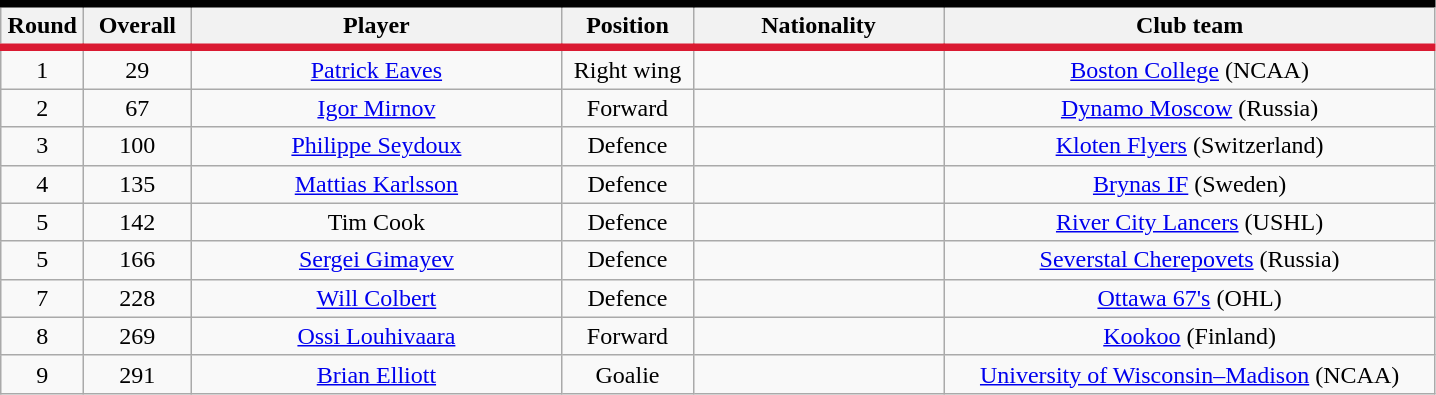<table class="wikitable sortable" style="text-align:center">
<tr style= "background:#FFFFFF; border-top:#010101 5px solid; border-bottom:#DA1A32 5px solid;">
<th style="width:3em">Round</th>
<th style="width:4em">Overall</th>
<th style="width:15em">Player</th>
<th style="width:5em">Position</th>
<th style="width:10em">Nationality</th>
<th style="width:20em">Club team</th>
</tr>
<tr>
<td>1</td>
<td>29</td>
<td><a href='#'>Patrick Eaves</a></td>
<td>Right wing</td>
<td></td>
<td><a href='#'>Boston College</a> (NCAA)</td>
</tr>
<tr>
<td>2</td>
<td>67</td>
<td><a href='#'>Igor Mirnov</a></td>
<td>Forward</td>
<td></td>
<td><a href='#'>Dynamo Moscow</a> (Russia)</td>
</tr>
<tr>
<td>3</td>
<td>100</td>
<td><a href='#'>Philippe Seydoux</a></td>
<td>Defence</td>
<td></td>
<td><a href='#'>Kloten Flyers</a> (Switzerland)</td>
</tr>
<tr>
<td>4</td>
<td>135</td>
<td><a href='#'>Mattias Karlsson</a></td>
<td>Defence</td>
<td></td>
<td><a href='#'>Brynas IF</a> (Sweden)</td>
</tr>
<tr>
<td>5</td>
<td>142</td>
<td>Tim Cook</td>
<td>Defence</td>
<td></td>
<td><a href='#'>River City Lancers</a> (USHL)</td>
</tr>
<tr>
<td>5</td>
<td>166</td>
<td><a href='#'>Sergei Gimayev</a></td>
<td>Defence</td>
<td></td>
<td><a href='#'>Severstal Cherepovets</a> (Russia)</td>
</tr>
<tr>
<td>7</td>
<td>228</td>
<td><a href='#'>Will Colbert</a></td>
<td>Defence</td>
<td></td>
<td><a href='#'>Ottawa 67's</a> (OHL)</td>
</tr>
<tr>
<td>8</td>
<td>269</td>
<td><a href='#'>Ossi Louhivaara</a></td>
<td>Forward</td>
<td></td>
<td><a href='#'>Kookoo</a> (Finland)</td>
</tr>
<tr>
<td>9</td>
<td>291</td>
<td><a href='#'>Brian Elliott</a></td>
<td>Goalie</td>
<td></td>
<td><a href='#'>University of Wisconsin–Madison</a> (NCAA)</td>
</tr>
</table>
